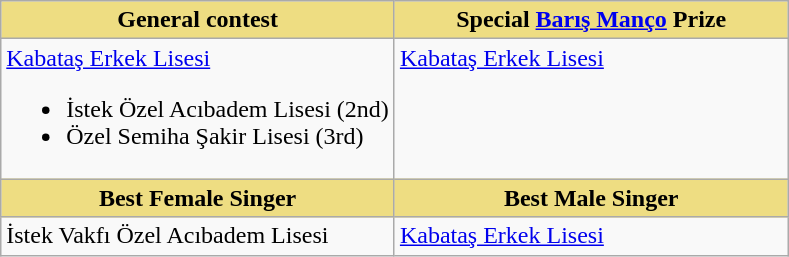<table class=wikitable>
<tr>
<th style="background:#EEDD82; width:50%">General contest</th>
<th style="background:#EEDD82; width:50%">Special <a href='#'>Barış Manço</a> Prize</th>
</tr>
<tr>
<td valign="top"><a href='#'>Kabataş Erkek Lisesi</a><br><ul><li>İstek Özel Acıbadem Lisesi (2nd)</li><li>Özel Semiha Şakir Lisesi (3rd)</li></ul></td>
<td valign="top"><a href='#'>Kabataş Erkek Lisesi</a></td>
</tr>
<tr>
<th style="background:#EEDD82; width:50%">Best Female Singer</th>
<th style="background:#EEDD82; width:50%">Best Male Singer</th>
</tr>
<tr>
<td valign="top">İstek Vakfı Özel Acıbadem Lisesi</td>
<td valign="top"><a href='#'>Kabataş Erkek Lisesi</a></td>
</tr>
</table>
